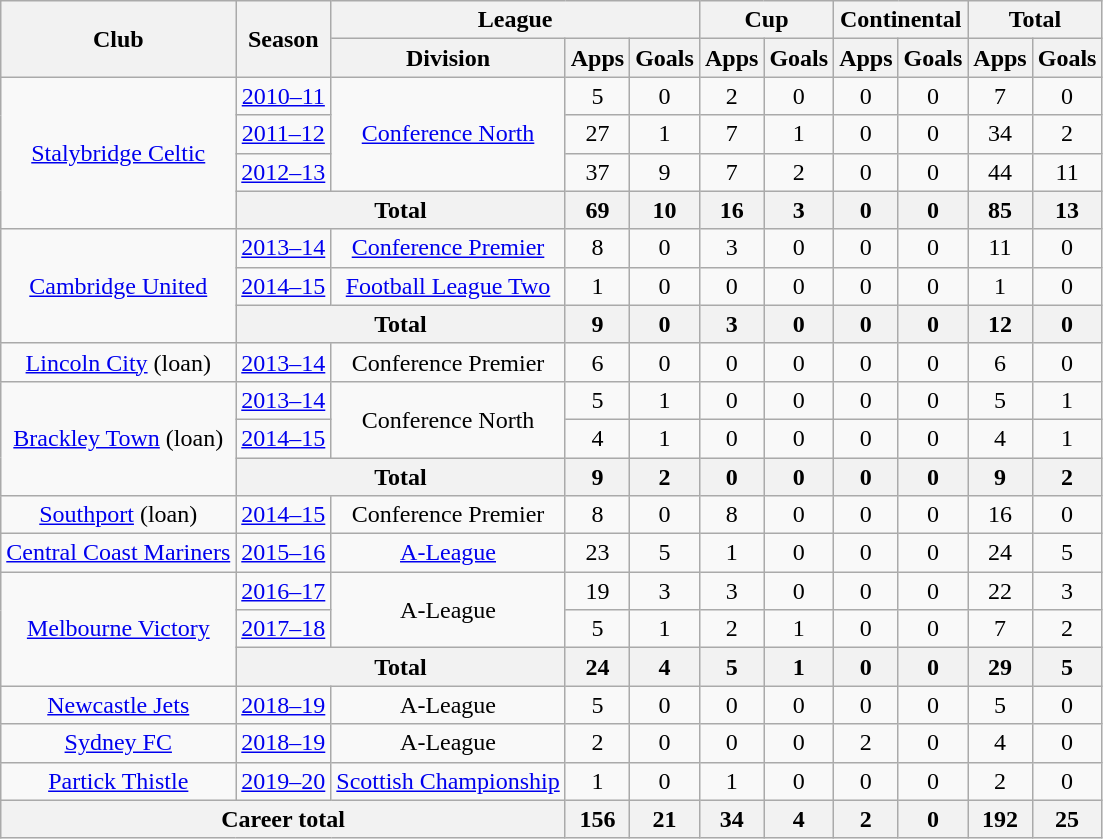<table class="wikitable" style="text-align:center">
<tr>
<th rowspan="2">Club</th>
<th rowspan="2">Season</th>
<th colspan="3">League</th>
<th colspan="2">Cup</th>
<th colspan="2">Continental</th>
<th colspan="2">Total</th>
</tr>
<tr>
<th>Division</th>
<th>Apps</th>
<th>Goals</th>
<th>Apps</th>
<th>Goals</th>
<th>Apps</th>
<th>Goals</th>
<th>Apps</th>
<th>Goals</th>
</tr>
<tr>
<td rowspan="4"><a href='#'>Stalybridge Celtic</a></td>
<td><a href='#'>2010–11</a></td>
<td rowspan="3"><a href='#'>Conference North</a></td>
<td>5</td>
<td>0</td>
<td>2</td>
<td>0</td>
<td>0</td>
<td>0</td>
<td>7</td>
<td>0</td>
</tr>
<tr>
<td><a href='#'>2011–12</a></td>
<td>27</td>
<td>1</td>
<td>7</td>
<td>1</td>
<td>0</td>
<td>0</td>
<td>34</td>
<td>2</td>
</tr>
<tr>
<td><a href='#'>2012–13</a></td>
<td>37</td>
<td>9</td>
<td>7</td>
<td>2</td>
<td>0</td>
<td>0</td>
<td>44</td>
<td>11</td>
</tr>
<tr>
<th colspan="2">Total</th>
<th>69</th>
<th>10</th>
<th>16</th>
<th>3</th>
<th>0</th>
<th>0</th>
<th>85</th>
<th>13</th>
</tr>
<tr>
<td rowspan="3"><a href='#'>Cambridge United</a></td>
<td><a href='#'>2013–14</a></td>
<td><a href='#'>Conference Premier</a></td>
<td>8</td>
<td>0</td>
<td>3</td>
<td>0</td>
<td>0</td>
<td>0</td>
<td>11</td>
<td>0</td>
</tr>
<tr>
<td><a href='#'>2014–15</a></td>
<td><a href='#'>Football League Two</a></td>
<td>1</td>
<td>0</td>
<td>0</td>
<td>0</td>
<td>0</td>
<td>0</td>
<td>1</td>
<td>0</td>
</tr>
<tr>
<th colspan="2">Total</th>
<th>9</th>
<th>0</th>
<th>3</th>
<th>0</th>
<th>0</th>
<th>0</th>
<th>12</th>
<th>0</th>
</tr>
<tr>
<td><a href='#'>Lincoln City</a> (loan)</td>
<td><a href='#'>2013–14</a></td>
<td>Conference Premier</td>
<td>6</td>
<td>0</td>
<td>0</td>
<td>0</td>
<td>0</td>
<td>0</td>
<td>6</td>
<td>0</td>
</tr>
<tr>
<td rowspan="3"><a href='#'>Brackley Town</a> (loan)</td>
<td><a href='#'>2013–14</a></td>
<td rowspan="2">Conference North</td>
<td>5</td>
<td>1</td>
<td>0</td>
<td>0</td>
<td>0</td>
<td>0</td>
<td>5</td>
<td>1</td>
</tr>
<tr>
<td><a href='#'>2014–15</a></td>
<td>4</td>
<td>1</td>
<td>0</td>
<td>0</td>
<td>0</td>
<td>0</td>
<td>4</td>
<td>1</td>
</tr>
<tr>
<th colspan="2">Total</th>
<th>9</th>
<th>2</th>
<th>0</th>
<th>0</th>
<th>0</th>
<th>0</th>
<th>9</th>
<th>2</th>
</tr>
<tr>
<td><a href='#'>Southport</a> (loan)</td>
<td><a href='#'>2014–15</a></td>
<td>Conference Premier</td>
<td>8</td>
<td>0</td>
<td>8</td>
<td>0</td>
<td>0</td>
<td>0</td>
<td>16</td>
<td>0</td>
</tr>
<tr>
<td><a href='#'>Central Coast Mariners</a></td>
<td><a href='#'>2015–16</a></td>
<td><a href='#'>A-League</a></td>
<td>23</td>
<td>5</td>
<td>1</td>
<td>0</td>
<td>0</td>
<td>0</td>
<td>24</td>
<td>5</td>
</tr>
<tr>
<td rowspan="3"><a href='#'>Melbourne Victory</a></td>
<td><a href='#'>2016–17</a></td>
<td rowspan="2">A-League</td>
<td>19</td>
<td>3</td>
<td>3</td>
<td>0</td>
<td>0</td>
<td>0</td>
<td>22</td>
<td>3</td>
</tr>
<tr>
<td><a href='#'>2017–18</a></td>
<td>5</td>
<td>1</td>
<td>2</td>
<td>1</td>
<td>0</td>
<td>0</td>
<td>7</td>
<td>2</td>
</tr>
<tr>
<th colspan="2">Total</th>
<th>24</th>
<th>4</th>
<th>5</th>
<th>1</th>
<th>0</th>
<th>0</th>
<th>29</th>
<th>5</th>
</tr>
<tr>
<td><a href='#'>Newcastle Jets</a></td>
<td><a href='#'>2018–19</a></td>
<td>A-League</td>
<td>5</td>
<td>0</td>
<td>0</td>
<td>0</td>
<td>0</td>
<td>0</td>
<td>5</td>
<td>0</td>
</tr>
<tr>
<td><a href='#'>Sydney FC</a></td>
<td><a href='#'>2018–19</a></td>
<td>A-League</td>
<td>2</td>
<td>0</td>
<td>0</td>
<td>0</td>
<td>2</td>
<td>0</td>
<td>4</td>
<td>0</td>
</tr>
<tr>
<td><a href='#'>Partick Thistle</a></td>
<td><a href='#'>2019–20</a></td>
<td><a href='#'>Scottish Championship</a></td>
<td>1</td>
<td>0</td>
<td>1</td>
<td>0</td>
<td>0</td>
<td>0</td>
<td>2</td>
<td>0</td>
</tr>
<tr>
<th colspan="3">Career total</th>
<th>156</th>
<th>21</th>
<th>34</th>
<th>4</th>
<th>2</th>
<th>0</th>
<th>192</th>
<th>25</th>
</tr>
</table>
